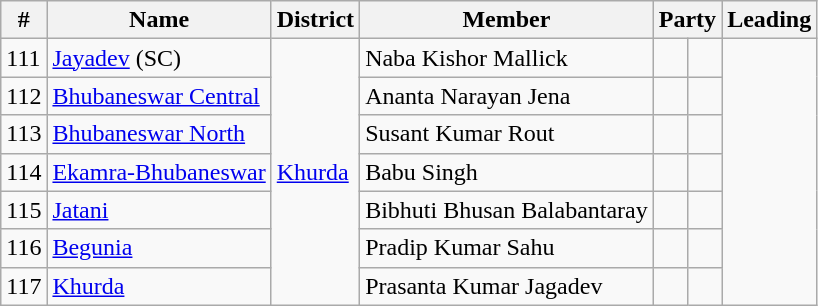<table class="wikitable sortable">
<tr>
<th>#</th>
<th>Name</th>
<th>District</th>
<th>Member</th>
<th colspan="2">Party</th>
<th colspan="2">Leading<br></th>
</tr>
<tr>
<td>111</td>
<td><a href='#'>Jayadev</a> (SC)</td>
<td rowspan="7"><a href='#'>Khurda</a></td>
<td>Naba Kishor Mallick</td>
<td></td>
<td></td>
</tr>
<tr>
<td>112</td>
<td><a href='#'>Bhubaneswar Central</a></td>
<td>Ananta Narayan Jena</td>
<td></td>
<td></td>
</tr>
<tr>
<td>113</td>
<td><a href='#'>Bhubaneswar North</a></td>
<td>Susant Kumar Rout</td>
<td></td>
<td></td>
</tr>
<tr>
<td>114</td>
<td><a href='#'>Ekamra-Bhubaneswar</a></td>
<td>Babu Singh</td>
<td></td>
<td></td>
</tr>
<tr>
<td>115</td>
<td><a href='#'>Jatani</a></td>
<td>Bibhuti Bhusan Balabantaray</td>
<td></td>
<td></td>
</tr>
<tr>
<td>116</td>
<td><a href='#'>Begunia</a></td>
<td>Pradip Kumar Sahu</td>
<td></td>
<td></td>
</tr>
<tr>
<td>117</td>
<td><a href='#'>Khurda</a></td>
<td>Prasanta Kumar Jagadev</td>
<td></td>
<td></td>
</tr>
</table>
